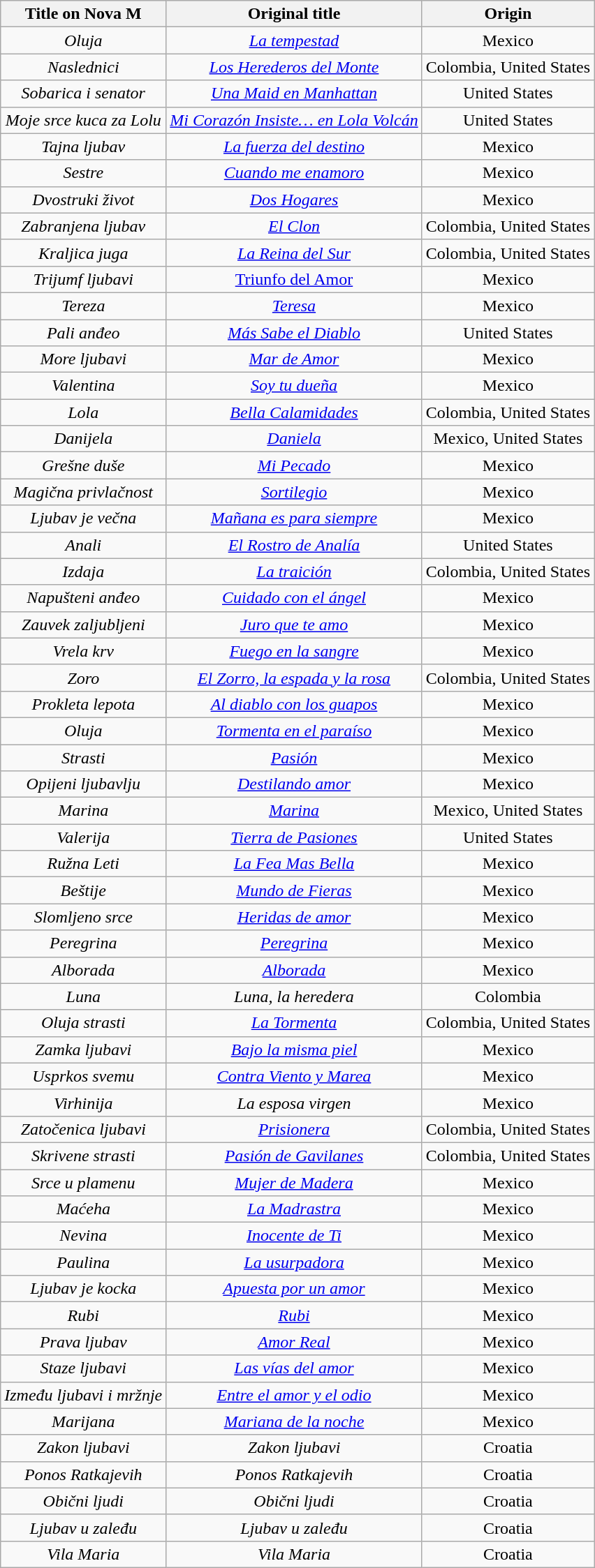<table class="wikitable">
<tr>
<th>Title on Nova M</th>
<th>Original title</th>
<th>Origin</th>
</tr>
<tr>
<td align=center><em>Oluja</em></td>
<td align=center><em><a href='#'>La tempestad</a></em></td>
<td align=center>Mexico</td>
</tr>
<tr>
<td align=center><em>Naslednici</em></td>
<td align=center><em><a href='#'>Los Herederos del Monte</a></em></td>
<td align=center>Colombia, United States</td>
</tr>
<tr>
<td align=center><em>Sobarica i senator</em></td>
<td align=center><em><a href='#'>Una Maid en Manhattan</a></em></td>
<td align=center>United States</td>
</tr>
<tr>
<td align=center><em>Moje srce kuca za Lolu</em></td>
<td align=center><em><a href='#'>Mi Corazón Insiste… en Lola Volcán</a></em></td>
<td align=center>United States</td>
</tr>
<tr>
<td align=center><em>Tajna ljubav</em></td>
<td align=center><em><a href='#'>La fuerza del destino</a></em></td>
<td align=center>Mexico</td>
</tr>
<tr>
<td align=center><em>Sestre</em></td>
<td align=center><em><a href='#'>Cuando me enamoro</a></em></td>
<td align=center>Mexico</td>
</tr>
<tr>
<td align=center><em>Dvostruki život</em></td>
<td align=center><em><a href='#'>Dos Hogares</a></em></td>
<td align=center>Mexico</td>
</tr>
<tr>
<td align=center><em>Zabranjena ljubav</em></td>
<td align=center><em><a href='#'>El Clon</a></em></td>
<td align=center>Colombia, United States</td>
</tr>
<tr>
<td align=center><em>Kraljica juga</em></td>
<td align=center><em><a href='#'>La Reina del Sur</a></em></td>
<td align=center>Colombia, United States</td>
</tr>
<tr>
<td align=center><em>Trijumf ljubavi</em></td>
<td align=center><a href='#'>Triunfo del Amor</a></td>
<td align=center>Mexico</td>
</tr>
<tr>
<td align=center><em>Tereza</em></td>
<td align=center><em><a href='#'>Teresa</a></em></td>
<td align=center>Mexico</td>
</tr>
<tr>
<td align=center><em>Pali anđeo</em></td>
<td align=center><em><a href='#'>Más Sabe el Diablo</a></em></td>
<td align=center>United States</td>
</tr>
<tr>
<td align=center><em>More ljubavi</em></td>
<td align=center><em><a href='#'>Mar de Amor</a></em></td>
<td align=center>Mexico</td>
</tr>
<tr>
<td align=center><em>Valentina</em></td>
<td align=center><em><a href='#'>Soy tu dueña</a></em></td>
<td align=center>Mexico</td>
</tr>
<tr>
<td align=center><em>Lola</em></td>
<td align=center><em><a href='#'>Bella Calamidades</a></em></td>
<td align=center>Colombia, United States</td>
</tr>
<tr>
<td align=center><em>Danijela</em></td>
<td align=center><em><a href='#'>Daniela</a></em></td>
<td align=center>Mexico, United States</td>
</tr>
<tr>
<td align=center><em>Grešne duše</em></td>
<td align=center><em><a href='#'>Mi Pecado</a></em></td>
<td align=center>Mexico</td>
</tr>
<tr>
<td align=center><em>Magična privlačnost</em></td>
<td align=center><em><a href='#'>Sortilegio</a></em></td>
<td align=center>Mexico</td>
</tr>
<tr>
<td align=center><em>Ljubav je večna</em></td>
<td align=center><em><a href='#'>Mañana es para siempre</a></em></td>
<td align=center>Mexico</td>
</tr>
<tr>
<td align=center><em>Anali</em></td>
<td align=center><em><a href='#'>El Rostro de Analía</a></em></td>
<td align=center>United States</td>
</tr>
<tr>
<td align=center><em>Izdaja</em></td>
<td align=center><em><a href='#'>La traición</a></em></td>
<td align=center>Colombia, United States</td>
</tr>
<tr>
<td align=center><em>Napušteni anđeo</em></td>
<td align=center><em><a href='#'>Cuidado con el ángel</a></em></td>
<td align=center>Mexico</td>
</tr>
<tr>
<td align=center><em>Zauvek zaljubljeni</em></td>
<td align=center><em><a href='#'>Juro que te amo</a></em></td>
<td align=center>Mexico</td>
</tr>
<tr>
<td align=center><em>Vrela krv</em></td>
<td align=center><em><a href='#'>Fuego en la sangre</a></em></td>
<td align=center>Mexico</td>
</tr>
<tr>
<td align=center><em>Zoro</em></td>
<td align=center><em><a href='#'>El Zorro, la espada y la rosa</a></em></td>
<td align=center>Colombia, United States</td>
</tr>
<tr>
<td align=center><em>Prokleta lepota</em></td>
<td align=center><em><a href='#'>Al diablo con los guapos</a></em></td>
<td align=center>Mexico</td>
</tr>
<tr>
<td align=center><em>Oluja</em></td>
<td align=center><em><a href='#'>Tormenta en el paraíso</a></em></td>
<td align=center>Mexico</td>
</tr>
<tr>
<td align=center><em>Strasti</em></td>
<td align=center><em><a href='#'>Pasión</a></em></td>
<td align=center>Mexico</td>
</tr>
<tr>
<td align=center><em>Opijeni ljubavlju</em></td>
<td align=center><em><a href='#'>Destilando amor</a></em></td>
<td align=center>Mexico</td>
</tr>
<tr>
<td align=center><em>Marina</em></td>
<td align=center><em><a href='#'>Marina</a></em></td>
<td align=center>Mexico, United States</td>
</tr>
<tr>
<td align=center><em>Valerija</em></td>
<td align=center><em><a href='#'>Tierra de Pasiones</a></em></td>
<td align=center>United States</td>
</tr>
<tr>
<td align=center><em>Ružna Leti</em></td>
<td align=center><em><a href='#'>La Fea Mas Bella</a></em></td>
<td align=center>Mexico</td>
</tr>
<tr>
<td align=center><em>Beštije</em></td>
<td align=center><em><a href='#'>Mundo de Fieras</a></em></td>
<td align=center>Mexico</td>
</tr>
<tr>
<td align=center><em>Slomljeno srce</em></td>
<td align=center><em><a href='#'>Heridas de amor</a></em></td>
<td align=center>Mexico</td>
</tr>
<tr>
<td align=center><em>Peregrina</em></td>
<td align=center><em><a href='#'>Peregrina</a></em></td>
<td align=center>Mexico</td>
</tr>
<tr>
<td align=center><em>Alborada</em></td>
<td align=center><em><a href='#'>Alborada</a></em></td>
<td align=center>Mexico</td>
</tr>
<tr>
<td align=center><em>Luna</em></td>
<td align=center><em>Luna, la heredera</em></td>
<td align=center>Colombia</td>
</tr>
<tr>
<td align=center><em>Oluja strasti</em></td>
<td align=center><em><a href='#'>La Tormenta</a></em></td>
<td align=center>Colombia, United States</td>
</tr>
<tr>
<td align=center><em>Zamka ljubavi</em></td>
<td align=center><em><a href='#'>Bajo la misma piel</a></em></td>
<td align=center>Mexico</td>
</tr>
<tr>
<td align=center><em>Usprkos svemu</em></td>
<td align=center><em><a href='#'>Contra Viento y Marea</a></em></td>
<td align=center>Mexico</td>
</tr>
<tr>
<td align=center><em>Virhinija</em></td>
<td align=center><em>La esposa virgen</em></td>
<td align=center>Mexico</td>
</tr>
<tr>
<td align=center><em>Zatočenica ljubavi</em></td>
<td align=center><em><a href='#'>Prisionera</a></em></td>
<td align=center>Colombia, United States</td>
</tr>
<tr>
<td align=center><em>Skrivene strasti</em></td>
<td align=center><em><a href='#'>Pasión de Gavilanes</a></em></td>
<td align=center>Colombia, United States</td>
</tr>
<tr>
<td align=center><em>Srce u plamenu</em></td>
<td align=center><em><a href='#'>Mujer de Madera</a></em></td>
<td align=center>Mexico</td>
</tr>
<tr>
<td align=center><em>Maćeha</em></td>
<td align=center><em><a href='#'>La Madrastra</a></em></td>
<td align=center>Mexico</td>
</tr>
<tr>
<td align=center><em>Nevina</em></td>
<td align=center><em><a href='#'>Inocente de Ti</a></em></td>
<td align=center>Mexico</td>
</tr>
<tr>
<td align=center><em>Paulina</em></td>
<td align=center><em><a href='#'>La usurpadora</a></em></td>
<td align=center>Mexico</td>
</tr>
<tr>
<td align=center><em>Ljubav je kocka</em></td>
<td align=center><em><a href='#'>Apuesta por un amor</a></em></td>
<td align=center>Mexico</td>
</tr>
<tr>
<td align=center><em>Rubi</em></td>
<td align=center><em><a href='#'>Rubi</a></em></td>
<td align=center>Mexico</td>
</tr>
<tr>
<td align=center><em>Prava ljubav</em></td>
<td align=center><em><a href='#'>Amor Real</a></em></td>
<td align=center>Mexico</td>
</tr>
<tr>
<td align=center><em>Staze ljubavi</em></td>
<td align=center><em><a href='#'>Las vías del amor</a></em></td>
<td align=center>Mexico</td>
</tr>
<tr>
<td align=center><em>Između ljubavi i mržnje</em></td>
<td align=center><em><a href='#'>Entre el amor y el odio</a></em></td>
<td align=center>Mexico</td>
</tr>
<tr>
<td align=center><em>Marijana</em></td>
<td align=center><em><a href='#'>Mariana de la noche</a></em></td>
<td align=center>Mexico</td>
</tr>
<tr>
<td align=center><em>Zakon ljubavi</em></td>
<td align=center><em>Zakon ljubavi</em></td>
<td align=center>Croatia</td>
</tr>
<tr>
<td align=center><em>Ponos Ratkajevih</em></td>
<td align=center><em>Ponos Ratkajevih</em></td>
<td align=center>Croatia</td>
</tr>
<tr>
<td align=center><em>Obični ljudi</em></td>
<td align=center><em>Obični ljudi</em></td>
<td align=center>Croatia</td>
</tr>
<tr>
<td align=center><em>Ljubav u zaleđu</em></td>
<td align=center><em>Ljubav u zaleđu</em></td>
<td align=center>Croatia</td>
</tr>
<tr>
<td align=center><em>Vila Maria</em></td>
<td align=center><em>Vila Maria</em></td>
<td align=center>Croatia</td>
</tr>
</table>
